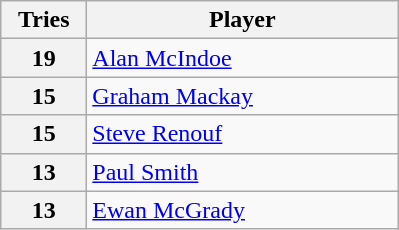<table class="wikitable" style="text-align:left;">
<tr>
<th width=50>Tries</th>
<th width=200>Player</th>
</tr>
<tr>
<th>19</th>
<td> <a href='#'>Alan McIndoe</a></td>
</tr>
<tr>
<th>15</th>
<td> <a href='#'>Graham Mackay</a></td>
</tr>
<tr>
<th>15</th>
<td> <a href='#'>Steve Renouf</a></td>
</tr>
<tr>
<th>13</th>
<td> <a href='#'>Paul Smith</a></td>
</tr>
<tr>
<th>13</th>
<td> <a href='#'>Ewan McGrady</a></td>
</tr>
</table>
